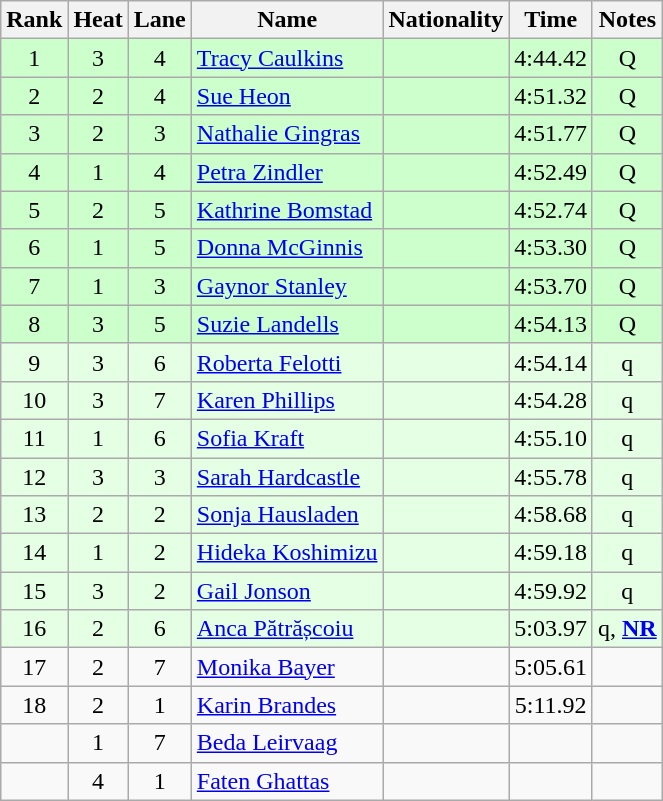<table class="wikitable sortable" style="text-align:center">
<tr>
<th>Rank</th>
<th>Heat</th>
<th>Lane</th>
<th>Name</th>
<th>Nationality</th>
<th>Time</th>
<th>Notes</th>
</tr>
<tr bgcolor=#cfc>
<td>1</td>
<td>3</td>
<td>4</td>
<td align=left><a href='#'>Tracy Caulkins</a></td>
<td align=left></td>
<td>4:44.42</td>
<td>Q</td>
</tr>
<tr bgcolor=#cfc>
<td>2</td>
<td>2</td>
<td>4</td>
<td align=left><a href='#'>Sue Heon</a></td>
<td align=left></td>
<td>4:51.32</td>
<td>Q</td>
</tr>
<tr bgcolor=#cfc>
<td>3</td>
<td>2</td>
<td>3</td>
<td align=left><a href='#'>Nathalie Gingras</a></td>
<td align=left></td>
<td>4:51.77</td>
<td>Q</td>
</tr>
<tr bgcolor=#cfc>
<td>4</td>
<td>1</td>
<td>4</td>
<td align=left><a href='#'>Petra Zindler</a></td>
<td align=left></td>
<td>4:52.49</td>
<td>Q</td>
</tr>
<tr bgcolor=#cfc>
<td>5</td>
<td>2</td>
<td>5</td>
<td align=left><a href='#'>Kathrine Bomstad</a></td>
<td align=left></td>
<td>4:52.74</td>
<td>Q</td>
</tr>
<tr bgcolor=#cfc>
<td>6</td>
<td>1</td>
<td>5</td>
<td align=left><a href='#'>Donna McGinnis</a></td>
<td align=left></td>
<td>4:53.30</td>
<td>Q</td>
</tr>
<tr bgcolor=#cfc>
<td>7</td>
<td>1</td>
<td>3</td>
<td align=left><a href='#'>Gaynor Stanley</a></td>
<td align=left></td>
<td>4:53.70</td>
<td>Q</td>
</tr>
<tr bgcolor=#cfc>
<td>8</td>
<td>3</td>
<td>5</td>
<td align=left><a href='#'>Suzie Landells</a></td>
<td align=left></td>
<td>4:54.13</td>
<td>Q</td>
</tr>
<tr bgcolor=e5ffe5>
<td>9</td>
<td>3</td>
<td>6</td>
<td align=left><a href='#'>Roberta Felotti</a></td>
<td align=left></td>
<td>4:54.14</td>
<td>q</td>
</tr>
<tr bgcolor=e5ffe5>
<td>10</td>
<td>3</td>
<td>7</td>
<td align=left><a href='#'>Karen Phillips</a></td>
<td align=left></td>
<td>4:54.28</td>
<td>q</td>
</tr>
<tr bgcolor=e5ffe5>
<td>11</td>
<td>1</td>
<td>6</td>
<td align=left><a href='#'>Sofia Kraft</a></td>
<td align=left></td>
<td>4:55.10</td>
<td>q</td>
</tr>
<tr bgcolor=e5ffe5>
<td>12</td>
<td>3</td>
<td>3</td>
<td align=left><a href='#'>Sarah Hardcastle</a></td>
<td align=left></td>
<td>4:55.78</td>
<td>q</td>
</tr>
<tr bgcolor=e5ffe5>
<td>13</td>
<td>2</td>
<td>2</td>
<td align=left><a href='#'>Sonja Hausladen</a></td>
<td align=left></td>
<td>4:58.68</td>
<td>q</td>
</tr>
<tr bgcolor=e5ffe5>
<td>14</td>
<td>1</td>
<td>2</td>
<td align=left><a href='#'>Hideka Koshimizu</a></td>
<td align=left></td>
<td>4:59.18</td>
<td>q</td>
</tr>
<tr bgcolor=e5ffe5>
<td>15</td>
<td>3</td>
<td>2</td>
<td align=left><a href='#'>Gail Jonson</a></td>
<td align=left></td>
<td>4:59.92</td>
<td>q</td>
</tr>
<tr bgcolor=e5ffe5>
<td>16</td>
<td>2</td>
<td>6</td>
<td align=left><a href='#'>Anca Pătrășcoiu</a></td>
<td align=left></td>
<td>5:03.97</td>
<td>q, <strong><a href='#'>NR</a></strong></td>
</tr>
<tr>
<td>17</td>
<td>2</td>
<td>7</td>
<td align=left><a href='#'>Monika Bayer</a></td>
<td align=left></td>
<td>5:05.61</td>
<td></td>
</tr>
<tr>
<td>18</td>
<td>2</td>
<td>1</td>
<td align=left><a href='#'>Karin Brandes</a></td>
<td align=left></td>
<td>5:11.92</td>
<td></td>
</tr>
<tr>
<td></td>
<td>1</td>
<td>7</td>
<td align=left><a href='#'>Beda Leirvaag</a></td>
<td align=left></td>
<td></td>
<td></td>
</tr>
<tr>
<td></td>
<td>4</td>
<td>1</td>
<td align=left><a href='#'>Faten Ghattas</a></td>
<td align=left></td>
<td></td>
<td></td>
</tr>
</table>
